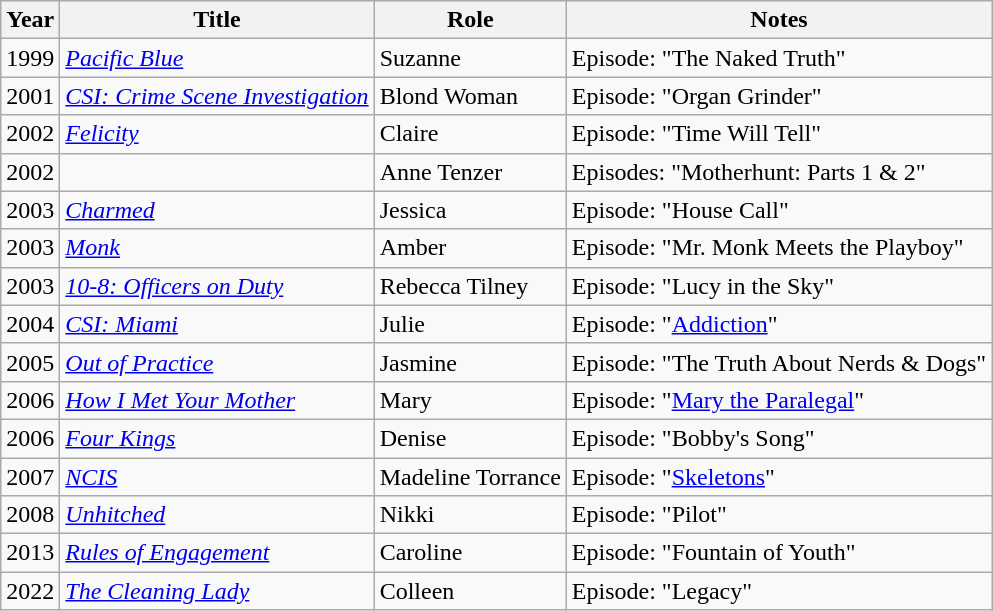<table class="wikitable sortable">
<tr>
<th>Year</th>
<th>Title</th>
<th>Role</th>
<th class="unsortable">Notes</th>
</tr>
<tr>
<td>1999</td>
<td><em><a href='#'>Pacific Blue</a></em></td>
<td>Suzanne</td>
<td>Episode: "The Naked Truth"</td>
</tr>
<tr>
<td>2001</td>
<td><em><a href='#'>CSI: Crime Scene Investigation</a></em></td>
<td>Blond Woman</td>
<td>Episode: "Organ Grinder"</td>
</tr>
<tr>
<td>2002</td>
<td><em><a href='#'>Felicity</a></em></td>
<td>Claire</td>
<td>Episode: "Time Will Tell"</td>
</tr>
<tr>
<td>2002</td>
<td><em></em></td>
<td>Anne Tenzer</td>
<td>Episodes: "Motherhunt: Parts 1 & 2"</td>
</tr>
<tr>
<td>2003</td>
<td><em><a href='#'>Charmed</a></em></td>
<td>Jessica</td>
<td>Episode: "House Call"</td>
</tr>
<tr>
<td>2003</td>
<td><em><a href='#'>Monk</a></em></td>
<td>Amber</td>
<td>Episode: "Mr. Monk Meets the Playboy"</td>
</tr>
<tr>
<td>2003</td>
<td><em><a href='#'>10-8: Officers on Duty</a></em></td>
<td>Rebecca Tilney</td>
<td>Episode: "Lucy in the Sky"</td>
</tr>
<tr>
<td>2004</td>
<td><em><a href='#'>CSI: Miami</a></em></td>
<td>Julie</td>
<td>Episode: "<a href='#'>Addiction</a>"</td>
</tr>
<tr>
<td>2005</td>
<td><em><a href='#'>Out of Practice</a></em></td>
<td>Jasmine</td>
<td>Episode: "The Truth About Nerds & Dogs"</td>
</tr>
<tr>
<td>2006</td>
<td><em><a href='#'>How I Met Your Mother</a></em></td>
<td>Mary</td>
<td>Episode: "<a href='#'>Mary the Paralegal</a>"</td>
</tr>
<tr>
<td>2006</td>
<td><em><a href='#'>Four Kings</a></em></td>
<td>Denise</td>
<td>Episode: "Bobby's Song"</td>
</tr>
<tr>
<td>2007</td>
<td><em><a href='#'>NCIS</a></em></td>
<td>Madeline Torrance</td>
<td>Episode: "<a href='#'>Skeletons</a>"</td>
</tr>
<tr>
<td>2008</td>
<td><em><a href='#'>Unhitched</a></em></td>
<td>Nikki</td>
<td>Episode: "Pilot"</td>
</tr>
<tr>
<td>2013</td>
<td><em><a href='#'>Rules of Engagement</a></em></td>
<td>Caroline</td>
<td>Episode: "Fountain of Youth"</td>
</tr>
<tr>
<td>2022</td>
<td><em><a href='#'>The Cleaning Lady</a></em></td>
<td>Colleen</td>
<td>Episode: "Legacy"</td>
</tr>
</table>
